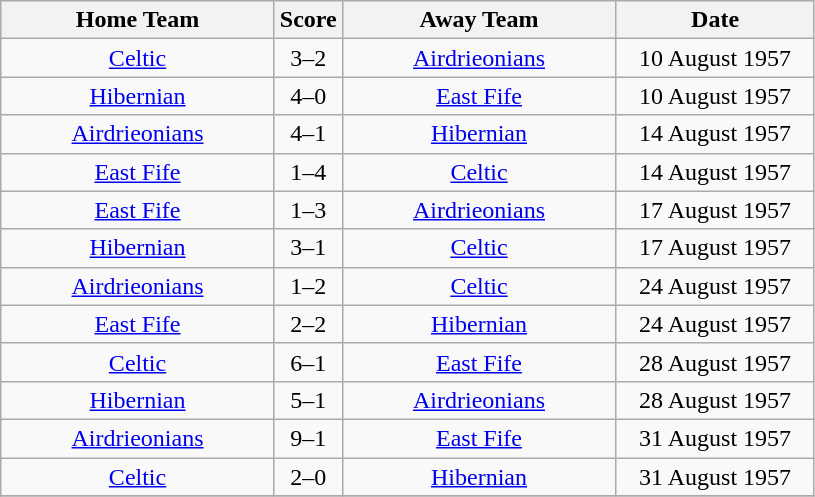<table class="wikitable" style="text-align:center;">
<tr>
<th width=175>Home Team</th>
<th width=20>Score</th>
<th width=175>Away Team</th>
<th width= 125>Date</th>
</tr>
<tr>
<td><a href='#'>Celtic</a></td>
<td>3–2</td>
<td><a href='#'>Airdrieonians</a></td>
<td>10 August 1957</td>
</tr>
<tr>
<td><a href='#'>Hibernian</a></td>
<td>4–0</td>
<td><a href='#'>East Fife</a></td>
<td>10 August 1957</td>
</tr>
<tr>
<td><a href='#'>Airdrieonians</a></td>
<td>4–1</td>
<td><a href='#'>Hibernian</a></td>
<td>14 August 1957</td>
</tr>
<tr>
<td><a href='#'>East Fife</a></td>
<td>1–4</td>
<td><a href='#'>Celtic</a></td>
<td>14 August 1957</td>
</tr>
<tr>
<td><a href='#'>East Fife</a></td>
<td>1–3</td>
<td><a href='#'>Airdrieonians</a></td>
<td>17 August 1957</td>
</tr>
<tr>
<td><a href='#'>Hibernian</a></td>
<td>3–1</td>
<td><a href='#'>Celtic</a></td>
<td>17 August 1957</td>
</tr>
<tr>
<td><a href='#'>Airdrieonians</a></td>
<td>1–2</td>
<td><a href='#'>Celtic</a></td>
<td>24 August 1957</td>
</tr>
<tr>
<td><a href='#'>East Fife</a></td>
<td>2–2</td>
<td><a href='#'>Hibernian</a></td>
<td>24 August 1957</td>
</tr>
<tr>
<td><a href='#'>Celtic</a></td>
<td>6–1</td>
<td><a href='#'>East Fife</a></td>
<td>28 August 1957</td>
</tr>
<tr>
<td><a href='#'>Hibernian</a></td>
<td>5–1</td>
<td><a href='#'>Airdrieonians</a></td>
<td>28 August 1957</td>
</tr>
<tr>
<td><a href='#'>Airdrieonians</a></td>
<td>9–1</td>
<td><a href='#'>East Fife</a></td>
<td>31 August 1957</td>
</tr>
<tr>
<td><a href='#'>Celtic</a></td>
<td>2–0</td>
<td><a href='#'>Hibernian</a></td>
<td>31 August 1957</td>
</tr>
<tr>
</tr>
</table>
